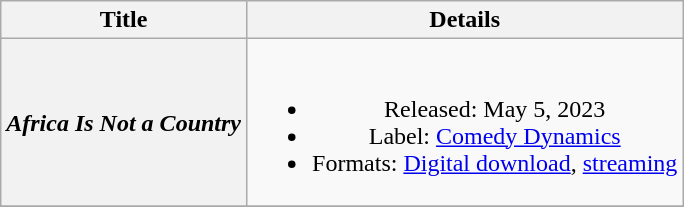<table class="wikitable plainrowheaders" style="text-align:center;">
<tr>
<th scope="col" rowspan="1">Title</th>
<th scope="col" rowspan="1">Details</th>
</tr>
<tr>
<th scope="row"><em>Africa Is Not a Country</em></th>
<td><br><ul><li>Released: May 5, 2023</li><li>Label: <a href='#'>Comedy Dynamics</a></li><li>Formats: <a href='#'>Digital download</a>, <a href='#'>streaming</a></li></ul></td>
</tr>
<tr>
</tr>
</table>
